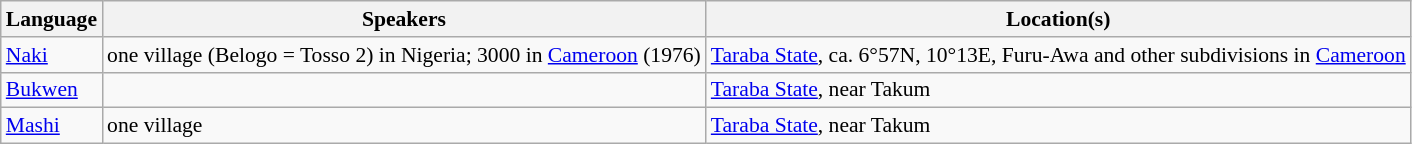<table class="wikitable sortable" | style="font-size: 90%;" |>
<tr>
<th>Language</th>
<th>Speakers</th>
<th>Location(s)</th>
</tr>
<tr>
<td><a href='#'>Naki</a></td>
<td>one village (Belogo = Tosso 2) in Nigeria; 3000 in <a href='#'>Cameroon</a> (1976)</td>
<td><a href='#'>Taraba State</a>, ca. 6°57N, 10°13E, Furu-Awa and other subdivisions in <a href='#'>Cameroon</a></td>
</tr>
<tr>
<td><a href='#'>Bukwen</a></td>
<td></td>
<td><a href='#'>Taraba State</a>, near Takum</td>
</tr>
<tr>
<td><a href='#'>Mashi</a></td>
<td>one village</td>
<td><a href='#'>Taraba State</a>, near Takum</td>
</tr>
</table>
